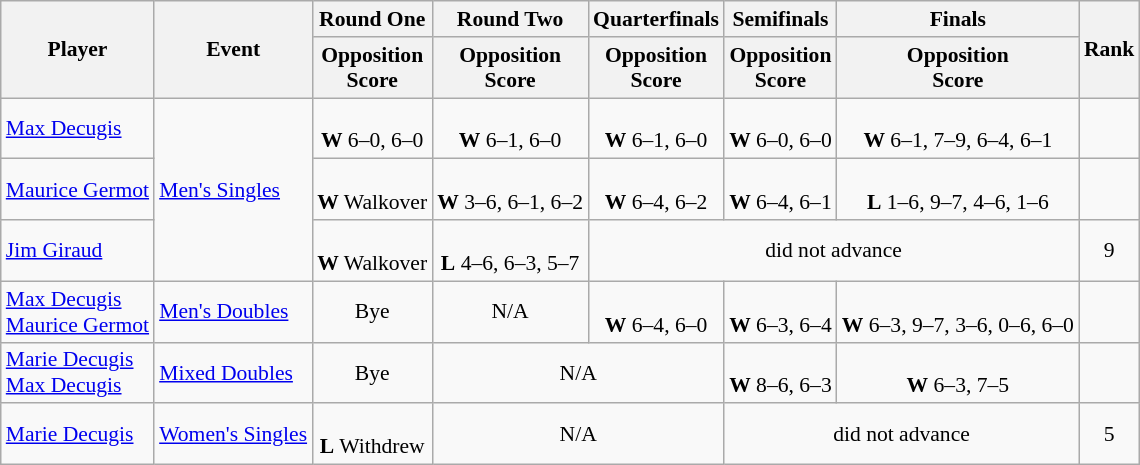<table class=wikitable style="font-size:90%">
<tr>
<th rowspan="2">Player</th>
<th rowspan="2">Event</th>
<th>Round One</th>
<th>Round Two</th>
<th>Quarterfinals</th>
<th>Semifinals</th>
<th>Finals</th>
<th rowspan=2>Rank</th>
</tr>
<tr>
<th>Opposition<br>Score</th>
<th>Opposition<br>Score</th>
<th>Opposition<br>Score</th>
<th>Opposition<br>Score</th>
<th>Opposition<br>Score</th>
</tr>
<tr>
<td><a href='#'>Max Decugis</a></td>
<td rowspan=3><a href='#'>Men's Singles</a></td>
<td align=center> <br> <strong>W</strong> 6–0, 6–0</td>
<td align=center> <br> <strong>W</strong> 6–1, 6–0</td>
<td align=center> <br> <strong>W</strong> 6–1, 6–0</td>
<td align=center> <br> <strong>W</strong> 6–0, 6–0</td>
<td align=center> <br> <strong>W</strong> 6–1, 7–9, 6–4, 6–1</td>
<td align=center></td>
</tr>
<tr>
<td><a href='#'>Maurice Germot</a></td>
<td align=center> <br> <strong>W</strong> Walkover</td>
<td align=center> <br> <strong>W</strong> 3–6, 6–1, 6–2</td>
<td align=center> <br> <strong>W</strong> 6–4, 6–2</td>
<td align=center> <br> <strong>W</strong> 6–4, 6–1</td>
<td align=center> <br> <strong>L</strong> 1–6, 9–7, 4–6, 1–6</td>
<td align=center></td>
</tr>
<tr>
<td><a href='#'>Jim Giraud</a></td>
<td align=center> <br> <strong>W</strong> Walkover</td>
<td align=center> <br> <strong>L</strong> 4–6, 6–3, 5–7</td>
<td align=center colspan=3>did not advance</td>
<td align=center>9</td>
</tr>
<tr>
<td><a href='#'>Max Decugis</a><br><a href='#'>Maurice Germot</a></td>
<td><a href='#'>Men's Doubles</a></td>
<td align=center>Bye</td>
<td align=center>N/A</td>
<td align=center> <br> <strong>W</strong> 6–4, 6–0</td>
<td align=center> <br> <strong>W</strong> 6–3, 6–4</td>
<td align=center> <br> <strong>W</strong> 6–3, 9–7, 3–6, 0–6, 6–0</td>
<td align=center></td>
</tr>
<tr>
<td><a href='#'>Marie Decugis</a><br><a href='#'>Max Decugis</a></td>
<td><a href='#'>Mixed Doubles</a></td>
<td align=center>Bye</td>
<td align=center colspan=2>N/A</td>
<td align=center> <br> <strong>W</strong> 8–6, 6–3</td>
<td align=center> <br> <strong>W</strong> 6–3, 7–5</td>
<td align=center></td>
</tr>
<tr>
<td><a href='#'>Marie Decugis</a></td>
<td><a href='#'>Women's Singles</a></td>
<td align=center> <br> <strong>L</strong> Withdrew</td>
<td align=center colspan=2>N/A</td>
<td align=center colspan=2>did not advance</td>
<td align=center>5</td>
</tr>
</table>
